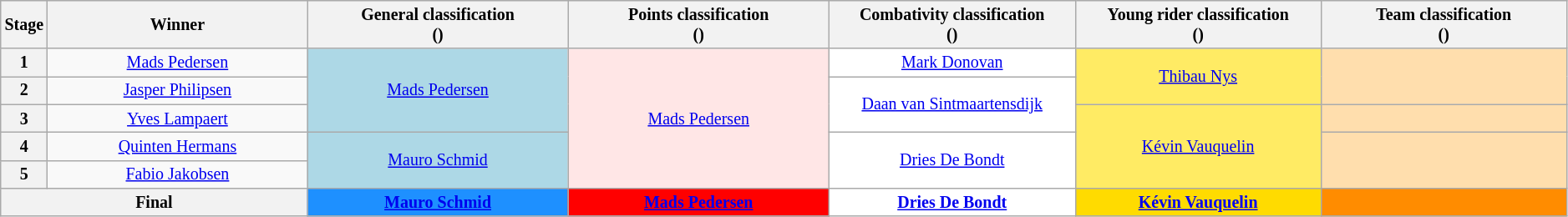<table class="wikitable" style="text-align: center; font-size:smaller;">
<tr style="background:#efefef;">
<th width="1%">Stage</th>
<th width="17%">Winner</th>
<th width="17%">General classification<br>()<br></th>
<th width="17%">Points classification<br>()<br></th>
<th width="16%">Combativity classification<br>()<br></th>
<th width="16%">Young rider classification<br>()<br></th>
<th width="16%">Team classification<br>()</th>
</tr>
<tr>
<th>1</th>
<td><a href='#'>Mads Pedersen</a></td>
<td style="background:lightblue;" rowspan="3"><a href='#'>Mads Pedersen</a></td>
<td style="background:#FFE6E6;" rowspan="5"><a href='#'>Mads Pedersen</a></td>
<td style="background:white;"><a href='#'>Mark Donovan</a></td>
<td style="background:#FFEB64;" rowspan="2"><a href='#'>Thibau Nys</a></td>
<td style="background:navajowhite;" rowspan="2"></td>
</tr>
<tr>
<th>2</th>
<td><a href='#'>Jasper Philipsen</a></td>
<td style="background:white;"rowspan="2"><a href='#'>Daan van Sintmaartensdijk</a></td>
</tr>
<tr>
<th>3</th>
<td><a href='#'>Yves Lampaert</a></td>
<td style="background:#FFEB64;"rowspan="3"><a href='#'>Kévin Vauquelin</a></td>
<td style="background:navajowhite;"></td>
</tr>
<tr>
<th>4</th>
<td><a href='#'>Quinten Hermans</a></td>
<td style="background:lightblue;" rowspan="2"><a href='#'>Mauro Schmid</a></td>
<td style="background:white;"rowspan="2"><a href='#'>Dries De Bondt</a></td>
<td style="background:navajowhite;"rowspan="2"></td>
</tr>
<tr>
<th>5</th>
<td><a href='#'>Fabio Jakobsen</a></td>
</tr>
<tr>
<th colspan="2">Final</th>
<th style="background:dodgerblue;"><a href='#'>Mauro Schmid</a></th>
<th style="background:#f00;"><a href='#'>Mads Pedersen</a></th>
<th style="background:white;"><a href='#'>Dries De Bondt</a></th>
<th style="background:#FFDB00;"><a href='#'>Kévin Vauquelin</a></th>
<th style="background:#FF8C00;"></th>
</tr>
</table>
